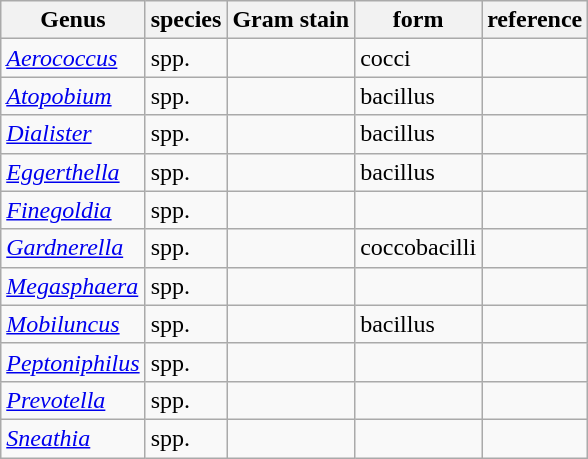<table class="wikitable">
<tr>
<th>Genus</th>
<th>species</th>
<th>Gram stain</th>
<th>form</th>
<th>reference</th>
</tr>
<tr>
<td><em><a href='#'>Aerococcus</a></em></td>
<td>spp.</td>
<td></td>
<td>cocci</td>
<td></td>
</tr>
<tr>
<td><em><a href='#'>Atopobium</a></em></td>
<td>spp.</td>
<td></td>
<td>bacillus</td>
<td></td>
</tr>
<tr>
<td><em><a href='#'>Dialister</a></em></td>
<td>spp.</td>
<td></td>
<td>bacillus</td>
<td></td>
</tr>
<tr>
<td><em><a href='#'>Eggerthella</a></em></td>
<td>spp.</td>
<td></td>
<td>bacillus</td>
<td></td>
</tr>
<tr>
<td><em><a href='#'>Finegoldia</a></em></td>
<td>spp.</td>
<td></td>
<td></td>
<td></td>
</tr>
<tr>
<td><em><a href='#'>Gardnerella</a></em></td>
<td>spp.</td>
<td></td>
<td>coccobacilli</td>
<td></td>
</tr>
<tr>
<td><em><a href='#'>Megasphaera</a></em></td>
<td>spp.</td>
<td></td>
<td></td>
<td></td>
</tr>
<tr>
<td><em><a href='#'>Mobiluncus</a></em></td>
<td>spp.</td>
<td></td>
<td>bacillus</td>
<td></td>
</tr>
<tr>
<td><em><a href='#'>Peptoniphilus</a></em></td>
<td>spp.</td>
<td></td>
<td></td>
<td></td>
</tr>
<tr>
<td><em><a href='#'>Prevotella</a></em></td>
<td>spp.</td>
<td></td>
<td></td>
<td></td>
</tr>
<tr>
<td><em><a href='#'>Sneathia</a></em></td>
<td>spp.</td>
<td></td>
<td></td>
<td></td>
</tr>
</table>
